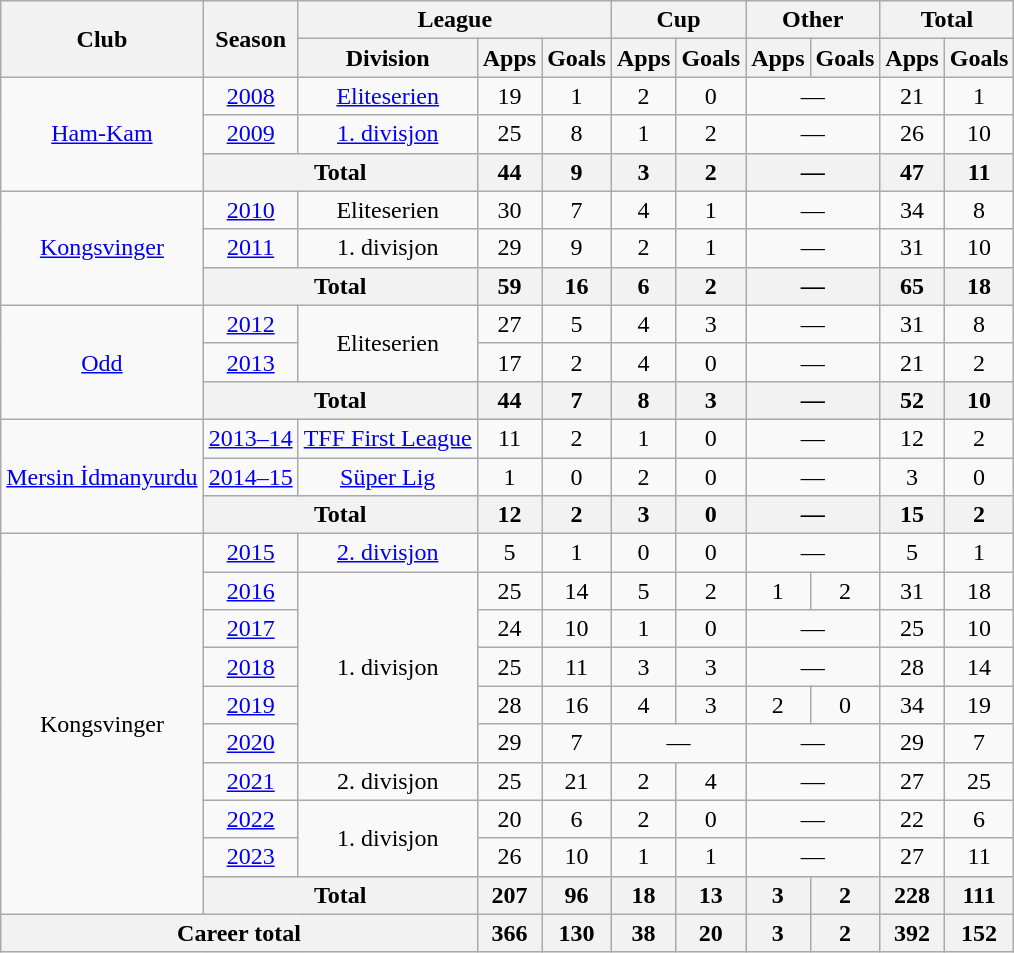<table class="wikitable" style="text-align:center">
<tr>
<th rowspan="2">Club</th>
<th rowspan="2">Season</th>
<th colspan="3">League</th>
<th colspan="2">Cup</th>
<th colspan="2">Other</th>
<th colspan="2">Total</th>
</tr>
<tr>
<th>Division</th>
<th>Apps</th>
<th>Goals</th>
<th>Apps</th>
<th>Goals</th>
<th>Apps</th>
<th>Goals</th>
<th>Apps</th>
<th>Goals</th>
</tr>
<tr>
<td rowspan="3"><a href='#'>Ham-Kam</a></td>
<td><a href='#'>2008</a></td>
<td><a href='#'>Eliteserien</a></td>
<td>19</td>
<td>1</td>
<td>2</td>
<td>0</td>
<td colspan="2">—</td>
<td>21</td>
<td>1</td>
</tr>
<tr>
<td><a href='#'>2009</a></td>
<td><a href='#'>1. divisjon</a></td>
<td>25</td>
<td>8</td>
<td>1</td>
<td>2</td>
<td colspan="2">—</td>
<td>26</td>
<td>10</td>
</tr>
<tr>
<th colspan="2">Total</th>
<th>44</th>
<th>9</th>
<th>3</th>
<th>2</th>
<th colspan="2">—</th>
<th>47</th>
<th>11</th>
</tr>
<tr>
<td rowspan="3"><a href='#'>Kongsvinger</a></td>
<td><a href='#'>2010</a></td>
<td>Eliteserien</td>
<td>30</td>
<td>7</td>
<td>4</td>
<td>1</td>
<td colspan="2">—</td>
<td>34</td>
<td>8</td>
</tr>
<tr>
<td><a href='#'>2011</a></td>
<td>1. divisjon</td>
<td>29</td>
<td>9</td>
<td>2</td>
<td>1</td>
<td colspan="2">—</td>
<td>31</td>
<td>10</td>
</tr>
<tr>
<th colspan="2">Total</th>
<th>59</th>
<th>16</th>
<th>6</th>
<th>2</th>
<th colspan="2">—</th>
<th>65</th>
<th>18</th>
</tr>
<tr>
<td rowspan="3"><a href='#'>Odd</a></td>
<td><a href='#'>2012</a></td>
<td rowspan="2">Eliteserien</td>
<td>27</td>
<td>5</td>
<td>4</td>
<td>3</td>
<td colspan="2">—</td>
<td>31</td>
<td>8</td>
</tr>
<tr>
<td><a href='#'>2013</a></td>
<td>17</td>
<td>2</td>
<td>4</td>
<td>0</td>
<td colspan="2">—</td>
<td>21</td>
<td>2</td>
</tr>
<tr>
<th colspan="2">Total</th>
<th>44</th>
<th>7</th>
<th>8</th>
<th>3</th>
<th colspan="2">—</th>
<th>52</th>
<th>10</th>
</tr>
<tr>
<td rowspan="3"><a href='#'>Mersin İdmanyurdu</a></td>
<td><a href='#'>2013–14</a></td>
<td><a href='#'>TFF First League</a></td>
<td>11</td>
<td>2</td>
<td>1</td>
<td>0</td>
<td colspan="2">—</td>
<td>12</td>
<td>2</td>
</tr>
<tr>
<td><a href='#'>2014–15</a></td>
<td><a href='#'>Süper Lig</a></td>
<td>1</td>
<td>0</td>
<td>2</td>
<td>0</td>
<td colspan="2">—</td>
<td>3</td>
<td>0</td>
</tr>
<tr>
<th colspan="2">Total</th>
<th>12</th>
<th>2</th>
<th>3</th>
<th>0</th>
<th colspan="2">—</th>
<th>15</th>
<th>2</th>
</tr>
<tr>
<td rowspan="10">Kongsvinger</td>
<td><a href='#'>2015</a></td>
<td><a href='#'>2. divisjon</a></td>
<td>5</td>
<td>1</td>
<td>0</td>
<td>0</td>
<td colspan="2">—</td>
<td>5</td>
<td>1</td>
</tr>
<tr>
<td><a href='#'>2016</a></td>
<td rowspan="5">1. divisjon</td>
<td>25</td>
<td>14</td>
<td>5</td>
<td>2</td>
<td>1</td>
<td>2</td>
<td>31</td>
<td>18</td>
</tr>
<tr>
<td><a href='#'>2017</a></td>
<td>24</td>
<td>10</td>
<td>1</td>
<td>0</td>
<td colspan="2">—</td>
<td>25</td>
<td>10</td>
</tr>
<tr>
<td><a href='#'>2018</a></td>
<td>25</td>
<td>11</td>
<td>3</td>
<td>3</td>
<td colspan="2">—</td>
<td>28</td>
<td>14</td>
</tr>
<tr>
<td><a href='#'>2019</a></td>
<td>28</td>
<td>16</td>
<td>4</td>
<td>3</td>
<td>2</td>
<td>0</td>
<td>34</td>
<td>19</td>
</tr>
<tr>
<td><a href='#'>2020</a></td>
<td>29</td>
<td>7</td>
<td colspan="2">—</td>
<td colspan="2">—</td>
<td>29</td>
<td>7</td>
</tr>
<tr>
<td><a href='#'>2021</a></td>
<td>2. divisjon</td>
<td>25</td>
<td>21</td>
<td>2</td>
<td>4</td>
<td colspan="2">—</td>
<td>27</td>
<td>25</td>
</tr>
<tr>
<td><a href='#'>2022</a></td>
<td rowspan="2">1. divisjon</td>
<td>20</td>
<td>6</td>
<td>2</td>
<td>0</td>
<td colspan="2">—</td>
<td>22</td>
<td>6</td>
</tr>
<tr>
<td><a href='#'>2023</a></td>
<td>26</td>
<td>10</td>
<td>1</td>
<td>1</td>
<td colspan="2">—</td>
<td>27</td>
<td>11</td>
</tr>
<tr>
<th colspan="2">Total</th>
<th>207</th>
<th>96</th>
<th>18</th>
<th>13</th>
<th>3</th>
<th>2</th>
<th>228</th>
<th>111</th>
</tr>
<tr>
<th colspan="3">Career total</th>
<th>366</th>
<th>130</th>
<th>38</th>
<th>20</th>
<th>3</th>
<th>2</th>
<th>392</th>
<th>152</th>
</tr>
</table>
